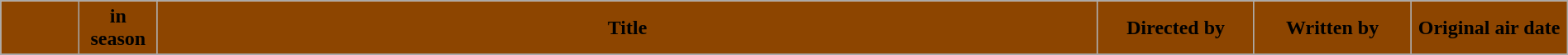<table class="wikitable" width=100%>
<tr>
<th style="background: #8D4500;" width=5%><span></span></th>
<th style="background: #8D4500;" width=5%><span> in season</span></th>
<th style="background: #8D4500;"><span>Title</span></th>
<th style="background: #8D4500;" width=10%><span>Directed by</span></th>
<th style="background: #8D4500;" width=10%><span>Written by</span></th>
<th style="background: #8D4500;" width=10%><span>Original air date</span></th>
</tr>
<tr>
</tr>
</table>
